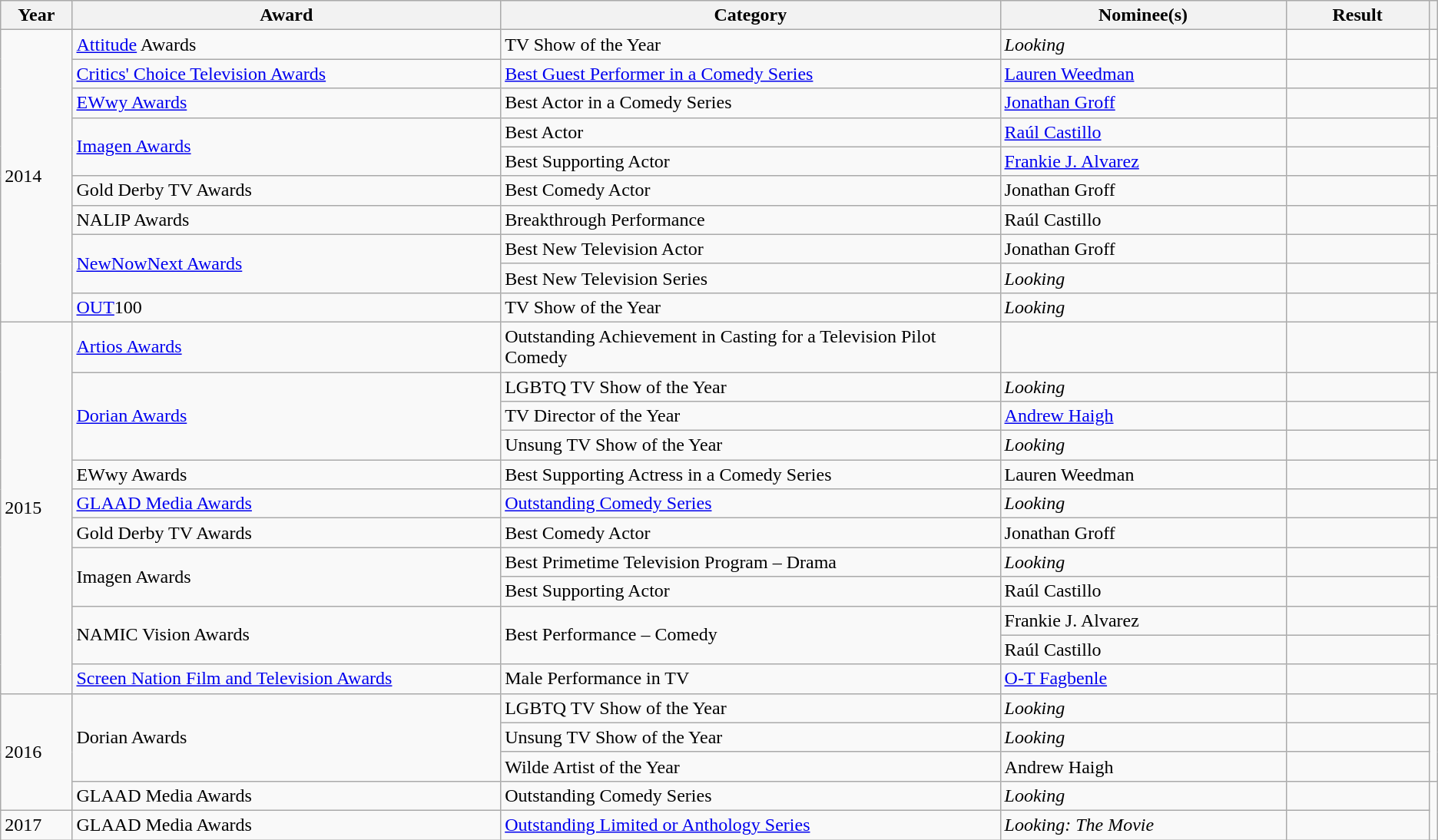<table class="wikitable sortable">
<tr>
<th style="width: 5%;">Year</th>
<th style="width: 30%;">Award</th>
<th style="width: 35%;">Category</th>
<th style="width: 20%;">Nominee(s)</th>
<th style="width: 10%;">Result</th>
<th class="unsortable"></th>
</tr>
<tr>
<td rowspan="10">2014</td>
<td><a href='#'>Attitude</a> Awards</td>
<td>TV Show of the Year</td>
<td><em>Looking</em></td>
<td></td>
<td style="text-align: center;"></td>
</tr>
<tr>
<td><a href='#'>Critics' Choice Television Awards</a></td>
<td><a href='#'>Best Guest Performer in a Comedy Series</a></td>
<td data-sort-value="Weedman, Lauren"><a href='#'>Lauren Weedman</a></td>
<td></td>
<td style="text-align: center;"></td>
</tr>
<tr>
<td><a href='#'>EWwy Awards</a></td>
<td>Best Actor in a Comedy Series</td>
<td data-sort-value="Groff, Jonathan"><a href='#'>Jonathan Groff</a></td>
<td></td>
<td style="text-align: center;"></td>
</tr>
<tr>
<td rowspan="2"><a href='#'>Imagen Awards</a></td>
<td>Best Actor</td>
<td data-sort-value="Castillo, Raul"><a href='#'>Raúl Castillo</a></td>
<td></td>
<td rowspan="2" style="text-align: center;"></td>
</tr>
<tr>
<td>Best Supporting Actor</td>
<td data-sort-value="Alvarez, Frankie J."><a href='#'>Frankie J. Alvarez</a></td>
<td></td>
</tr>
<tr>
<td>Gold Derby TV Awards</td>
<td>Best Comedy Actor</td>
<td data-sort-value="Groff, Jonathan">Jonathan Groff</td>
<td></td>
<td style="text-align: center;"></td>
</tr>
<tr>
<td>NALIP Awards</td>
<td>Breakthrough Performance</td>
<td data-sort-value="Castillo, Raul">Raúl Castillo</td>
<td></td>
<td></td>
</tr>
<tr>
<td rowspan="2"><a href='#'>NewNowNext Awards</a></td>
<td>Best New Television Actor</td>
<td data-sort-value="Groff, Jonathan">Jonathan Groff</td>
<td></td>
<td rowspan="2" style="text-align: center;"></td>
</tr>
<tr>
<td>Best New Television Series</td>
<td><em>Looking</em></td>
<td></td>
</tr>
<tr>
<td><a href='#'>OUT</a>100</td>
<td>TV Show of the Year</td>
<td><em>Looking</em></td>
<td></td>
<td></td>
</tr>
<tr>
<td rowspan="12">2015</td>
<td><a href='#'>Artios Awards</a></td>
<td>Outstanding Achievement in Casting for a Television Pilot Comedy</td>
<td data-sort-value="Cuba, Carmen, Nina Henninger"></td>
<td></td>
<td style="text-align: center;"></td>
</tr>
<tr>
<td rowspan="3"><a href='#'>Dorian Awards</a></td>
<td>LGBTQ TV Show of the Year</td>
<td><em>Looking</em></td>
<td></td>
<td rowspan="3" style="text-align: center;"></td>
</tr>
<tr>
<td>TV Director of the Year</td>
<td data-sort-value=Haigh, Andrew"><a href='#'>Andrew Haigh</a></td>
<td></td>
</tr>
<tr>
<td>Unsung TV Show of the Year</td>
<td><em>Looking</em></td>
<td></td>
</tr>
<tr>
<td>EWwy Awards</td>
<td>Best Supporting Actress in a Comedy Series</td>
<td data-sort-value="Weedman, Lauren">Lauren Weedman</td>
<td></td>
<td style="text-align: center;"></td>
</tr>
<tr>
<td><a href='#'>GLAAD Media Awards</a></td>
<td><a href='#'>Outstanding Comedy Series</a></td>
<td><em>Looking</em></td>
<td></td>
<td style="text-align: center;"></td>
</tr>
<tr>
<td>Gold Derby TV Awards</td>
<td>Best Comedy Actor</td>
<td data-sort-value="Groff, Jonathan">Jonathan Groff</td>
<td></td>
<td style="text-align: center;"></td>
</tr>
<tr>
<td rowspan="2">Imagen Awards</td>
<td>Best Primetime Television Program – Drama</td>
<td><em>Looking</em></td>
<td></td>
<td rowspan="2" style="text-align: center;"></td>
</tr>
<tr>
<td>Best Supporting Actor</td>
<td data-sort-value="Castillo, Raul">Raúl Castillo</td>
<td></td>
</tr>
<tr>
<td rowspan="2">NAMIC Vision Awards</td>
<td rowspan="2">Best Performance – Comedy</td>
<td data-sort-value="Alvarez, Frankie J.">Frankie J. Alvarez</td>
<td></td>
<td rowspan="2" style="text-align: center;"></td>
</tr>
<tr>
<td data-sort-value="Castillo, Raul">Raúl Castillo</td>
<td></td>
</tr>
<tr>
<td><a href='#'>Screen Nation Film and Television Awards</a></td>
<td>Male Performance in TV</td>
<td data-sort-value="Fagbenle, O-T"><a href='#'>O-T Fagbenle</a></td>
<td></td>
<td style="text-align: center;"></td>
</tr>
<tr>
<td rowspan="4">2016</td>
<td rowspan="3">Dorian Awards</td>
<td>LGBTQ TV Show of the Year</td>
<td><em>Looking</em></td>
<td></td>
<td rowspan="3" style="text-align: center;"></td>
</tr>
<tr>
<td>Unsung TV Show of the Year</td>
<td><em>Looking</em></td>
<td></td>
</tr>
<tr>
<td>Wilde Artist of the Year</td>
<td data-sort-value="Haigh, Andrew">Andrew Haigh</td>
<td></td>
</tr>
<tr>
<td>GLAAD Media Awards</td>
<td>Outstanding Comedy Series</td>
<td><em>Looking</em></td>
<td></td>
<td rowspan="2" style="text-align: center;"></td>
</tr>
<tr>
<td>2017</td>
<td>GLAAD Media Awards</td>
<td><a href='#'>Outstanding Limited or Anthology Series</a></td>
<td><em>Looking: The Movie</em></td>
<td></td>
</tr>
</table>
